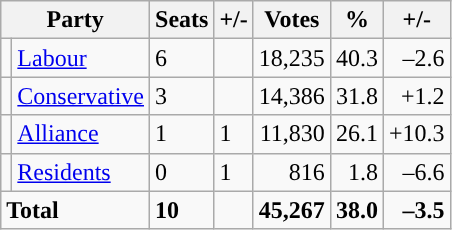<table class="wikitable sortable">
<tr>
<th colspan="2">Party</th>
<th>Seats</th>
<th>+/-</th>
<th>Votes</th>
<th>%</th>
<th>+/-</th>
</tr>
<tr>
<td style="background-color: "></td>
<td><a href='#'>Labour</a></td>
<td>6</td>
<td></td>
<td style="text-align:right;">18,235</td>
<td style="text-align:right;">40.3</td>
<td style="text-align:right;">–2.6</td>
</tr>
<tr>
<td style="background-color: "></td>
<td><a href='#'>Conservative</a></td>
<td>3</td>
<td></td>
<td style="text-align:right;">14,386</td>
<td style="text-align:right;">31.8</td>
<td style="text-align:right;">+1.2</td>
</tr>
<tr>
<td style="background-color: "></td>
<td><a href='#'>Alliance</a></td>
<td>1</td>
<td> 1</td>
<td style="text-align:right;">11,830</td>
<td style="text-align:right;">26.1</td>
<td style="text-align:right;">+10.3</td>
</tr>
<tr>
<td style="background-color: "></td>
<td><a href='#'>Residents</a></td>
<td>0</td>
<td> 1</td>
<td style="text-align:right;">816</td>
<td style="text-align:right;">1.8</td>
<td style="text-align:right;">–6.6</td>
</tr>
<tr>
<td colspan="2"><strong>Total</strong></td>
<td><strong>10</strong></td>
<td></td>
<td style="text-align:right;"><strong>45,267</strong></td>
<td style="text-align:right;"><strong>38.0</strong></td>
<td style="text-align:right;"><strong>–3.5</strong></td>
</tr>
</table>
